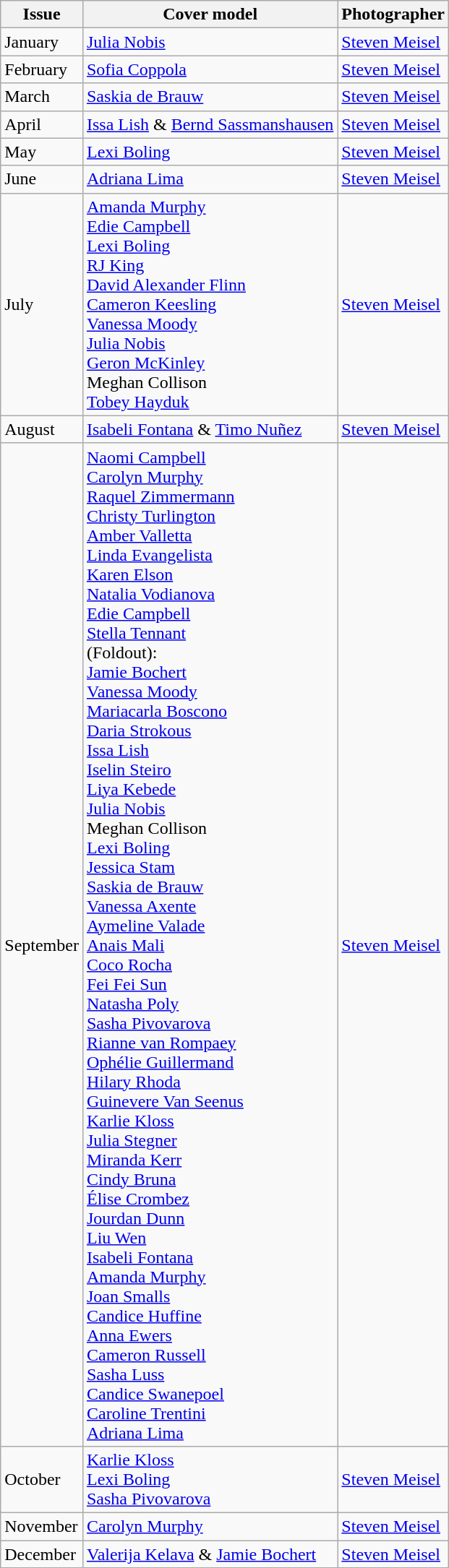<table class="sortable wikitable">
<tr>
<th>Issue</th>
<th>Cover model</th>
<th>Photographer</th>
</tr>
<tr>
<td>January</td>
<td><a href='#'>Julia Nobis</a></td>
<td><a href='#'>Steven Meisel</a></td>
</tr>
<tr>
<td>February</td>
<td><a href='#'>Sofia Coppola</a></td>
<td><a href='#'>Steven Meisel</a></td>
</tr>
<tr>
<td>March</td>
<td><a href='#'>Saskia de Brauw</a></td>
<td><a href='#'>Steven Meisel</a></td>
</tr>
<tr>
<td>April</td>
<td><a href='#'>Issa Lish</a> & <a href='#'>Bernd Sassmanshausen</a></td>
<td><a href='#'>Steven Meisel</a></td>
</tr>
<tr>
<td>May</td>
<td><a href='#'>Lexi Boling</a></td>
<td><a href='#'>Steven Meisel</a></td>
</tr>
<tr>
<td>June</td>
<td><a href='#'>Adriana Lima</a></td>
<td><a href='#'>Steven Meisel</a></td>
</tr>
<tr>
<td>July</td>
<td><a href='#'>Amanda Murphy</a><br><a href='#'>Edie Campbell</a><br><a href='#'>Lexi Boling</a><br><a href='#'>RJ King</a><br><a href='#'>David Alexander Flinn</a><br><a href='#'>Cameron Keesling</a><br><a href='#'>Vanessa Moody</a><br><a href='#'>Julia Nobis</a><br><a href='#'>Geron McKinley</a><br>Meghan Collison<br><a href='#'>Tobey Hayduk</a></td>
<td><a href='#'>Steven Meisel</a></td>
</tr>
<tr>
<td>August</td>
<td><a href='#'>Isabeli Fontana</a> & <a href='#'>Timo Nuñez</a></td>
<td><a href='#'>Steven Meisel</a></td>
</tr>
<tr>
<td>September</td>
<td><a href='#'>Naomi Campbell</a><br><a href='#'>Carolyn Murphy</a><br><a href='#'>Raquel Zimmermann</a><br><a href='#'>Christy Turlington</a><br><a href='#'>Amber Valletta</a><br><a href='#'>Linda Evangelista</a><br><a href='#'>Karen Elson</a><br><a href='#'>Natalia Vodianova</a><br><a href='#'>Edie Campbell</a><br><a href='#'>Stella Tennant</a><br>(Foldout):<br><a href='#'>Jamie Bochert</a><br><a href='#'>Vanessa Moody</a><br><a href='#'>Mariacarla Boscono</a><br><a href='#'>Daria Strokous</a><br><a href='#'>Issa Lish</a><br><a href='#'>Iselin Steiro</a><br><a href='#'>Liya Kebede</a><br><a href='#'>Julia Nobis</a><br>Meghan Collison<br><a href='#'>Lexi Boling</a><br><a href='#'>Jessica Stam</a><br><a href='#'>Saskia de Brauw</a><br><a href='#'>Vanessa Axente</a><br><a href='#'>Aymeline Valade</a><br><a href='#'>Anais Mali</a><br><a href='#'>Coco Rocha</a> <br> <a href='#'>Fei Fei Sun</a><br><a href='#'>Natasha Poly</a><br><a href='#'>Sasha Pivovarova</a><br><a href='#'>Rianne van Rompaey</a><br><a href='#'>Ophélie Guillermand</a><br><a href='#'>Hilary Rhoda</a><br><a href='#'>Guinevere Van Seenus</a><br><a href='#'>Karlie Kloss</a><br><a href='#'>Julia Stegner</a><br><a href='#'>Miranda Kerr</a><br><a href='#'>Cindy Bruna</a><br><a href='#'>Élise Crombez</a><br><a href='#'>Jourdan Dunn</a><br><a href='#'>Liu Wen</a><br><a href='#'>Isabeli Fontana</a><br><a href='#'>Amanda Murphy</a><br><a href='#'>Joan Smalls</a><br><a href='#'>Candice Huffine</a><br><a href='#'>Anna Ewers</a><br><a href='#'>Cameron Russell</a><br><a href='#'>Sasha Luss</a><br><a href='#'>Candice Swanepoel</a><br><a href='#'>Caroline Trentini</a><br><a href='#'>Adriana Lima</a></td>
<td><a href='#'>Steven Meisel</a></td>
</tr>
<tr>
<td>October</td>
<td><a href='#'>Karlie Kloss</a><br><a href='#'>Lexi Boling</a><br><a href='#'>Sasha Pivovarova</a></td>
<td><a href='#'>Steven Meisel</a></td>
</tr>
<tr>
<td>November</td>
<td><a href='#'>Carolyn Murphy</a></td>
<td><a href='#'>Steven Meisel</a></td>
</tr>
<tr>
<td>December</td>
<td><a href='#'>Valerija Kelava</a> & <a href='#'>Jamie Bochert</a></td>
<td><a href='#'>Steven Meisel</a></td>
</tr>
</table>
